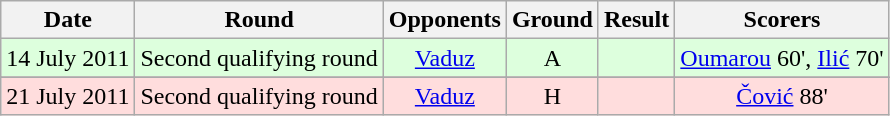<table class="wikitable" style="text-align:center">
<tr>
<th>Date</th>
<th>Round</th>
<th>Opponents</th>
<th>Ground</th>
<th>Result</th>
<th>Scorers</th>
</tr>
<tr bgcolor="#ddffdd">
<td>14 July 2011</td>
<td>Second qualifying round</td>
<td> <a href='#'>Vaduz</a></td>
<td>A</td>
<td></td>
<td><a href='#'>Oumarou</a> 60', <a href='#'>Ilić</a> 70'</td>
</tr>
<tr>
</tr>
<tr bgcolor="#ffdddd">
<td>21 July 2011</td>
<td>Second qualifying round</td>
<td> <a href='#'>Vaduz</a></td>
<td>H</td>
<td></td>
<td><a href='#'>Čović</a> 88'</td>
</tr>
</table>
